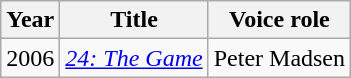<table class="wikitable">
<tr>
<th>Year</th>
<th>Title</th>
<th>Voice role</th>
</tr>
<tr>
<td>2006</td>
<td><em><a href='#'>24: The Game</a></em></td>
<td>Peter Madsen</td>
</tr>
</table>
